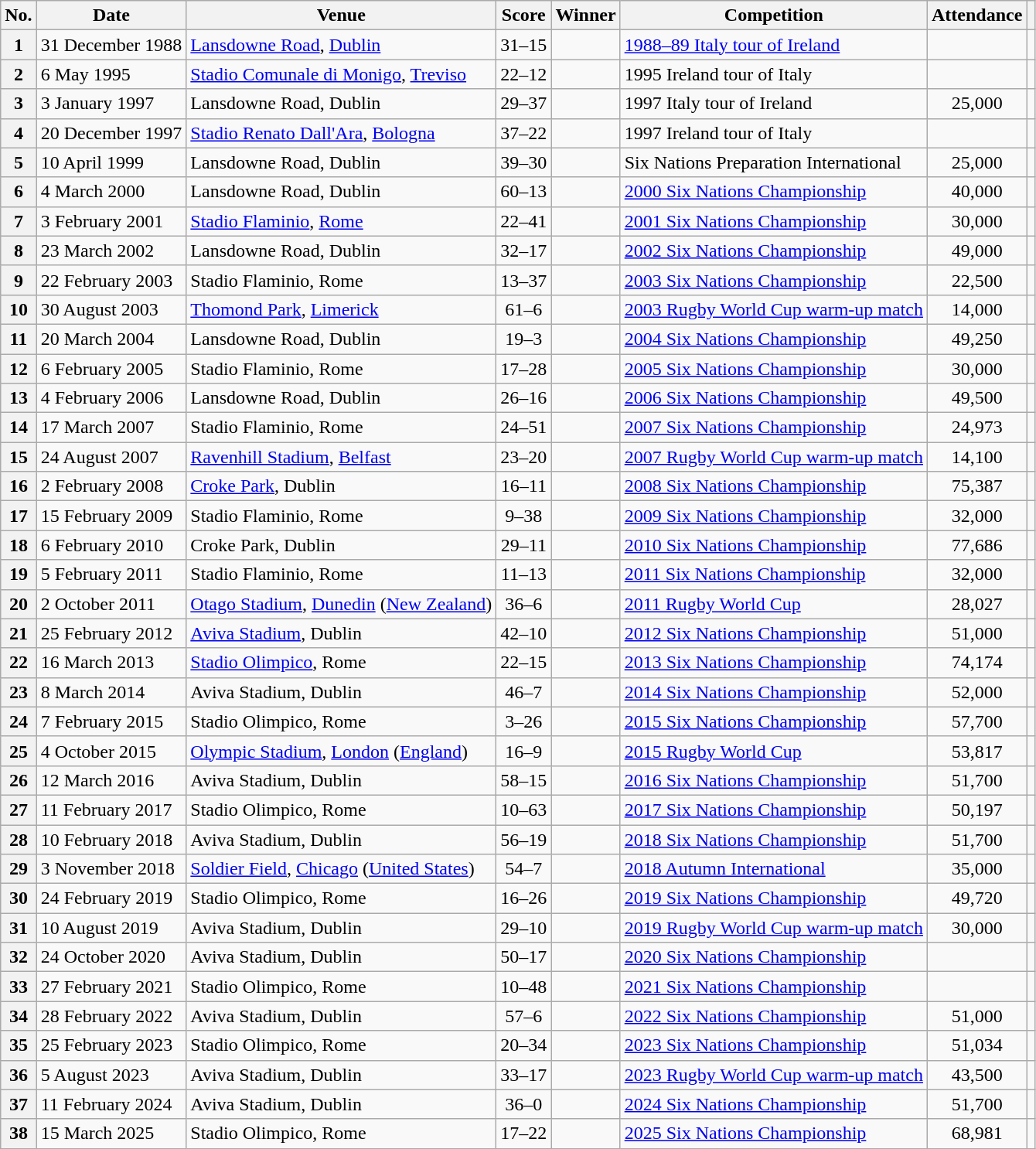<table class="wikitable">
<tr>
<th>No.</th>
<th>Date</th>
<th>Venue</th>
<th>Score</th>
<th>Winner</th>
<th>Competition</th>
<th>Attendance</th>
<th></th>
</tr>
<tr>
<th>1</th>
<td>31 December 1988</td>
<td><a href='#'>Lansdowne Road</a>, <a href='#'>Dublin</a></td>
<td align="center">31–15</td>
<td></td>
<td><a href='#'>1988–89 Italy tour of Ireland</a></td>
<td></td>
<td align="center"></td>
</tr>
<tr>
<th>2</th>
<td>6 May 1995</td>
<td><a href='#'>Stadio Comunale di Monigo</a>, <a href='#'>Treviso</a></td>
<td align="center">22–12</td>
<td></td>
<td>1995 Ireland tour of Italy</td>
<td></td>
<td align="center"></td>
</tr>
<tr>
<th>3</th>
<td>3 January 1997</td>
<td>Lansdowne Road, Dublin</td>
<td align="center">29–37</td>
<td></td>
<td>1997 Italy tour of Ireland</td>
<td align="center">25,000</td>
<td align="center"></td>
</tr>
<tr>
<th>4</th>
<td>20 December 1997</td>
<td><a href='#'>Stadio Renato Dall'Ara</a>, <a href='#'>Bologna</a></td>
<td align="center">37–22</td>
<td></td>
<td>1997 Ireland tour of Italy</td>
<td></td>
<td align="center"></td>
</tr>
<tr>
<th>5</th>
<td>10 April 1999</td>
<td>Lansdowne Road, Dublin</td>
<td align="center">39–30</td>
<td></td>
<td>Six Nations Preparation International</td>
<td align="center">25,000</td>
<td align="center"></td>
</tr>
<tr>
<th>6</th>
<td>4 March 2000</td>
<td>Lansdowne Road, Dublin</td>
<td align="center">60–13</td>
<td></td>
<td><a href='#'>2000 Six Nations Championship</a></td>
<td align="center">40,000</td>
<td align="center"></td>
</tr>
<tr>
<th>7</th>
<td>3 February 2001</td>
<td><a href='#'>Stadio Flaminio</a>, <a href='#'>Rome</a></td>
<td align="center">22–41</td>
<td></td>
<td><a href='#'>2001 Six Nations Championship</a></td>
<td align="center">30,000</td>
<td align="center"></td>
</tr>
<tr>
<th>8</th>
<td>23 March 2002</td>
<td>Lansdowne Road, Dublin</td>
<td align="center">32–17</td>
<td></td>
<td><a href='#'>2002 Six Nations Championship</a></td>
<td align="center">49,000</td>
<td align="center"></td>
</tr>
<tr>
<th>9</th>
<td>22 February 2003</td>
<td>Stadio Flaminio, Rome</td>
<td align="center">13–37</td>
<td></td>
<td><a href='#'>2003 Six Nations Championship</a></td>
<td align="center">22,500</td>
<td align="center"></td>
</tr>
<tr>
<th>10</th>
<td>30 August 2003</td>
<td><a href='#'>Thomond Park</a>, <a href='#'>Limerick</a></td>
<td align="center">61–6</td>
<td></td>
<td><a href='#'>2003 Rugby World Cup warm-up match</a></td>
<td align="center">14,000</td>
<td align="center"></td>
</tr>
<tr>
<th>11</th>
<td>20 March 2004</td>
<td>Lansdowne Road, Dublin</td>
<td align="center">19–3</td>
<td></td>
<td><a href='#'>2004 Six Nations Championship</a></td>
<td align="center">49,250</td>
<td align="center"></td>
</tr>
<tr>
<th>12</th>
<td>6 February 2005</td>
<td>Stadio Flaminio, Rome</td>
<td align="center">17–28</td>
<td></td>
<td><a href='#'>2005 Six Nations Championship</a></td>
<td align="center">30,000</td>
<td align="center"></td>
</tr>
<tr>
<th>13</th>
<td>4 February 2006</td>
<td>Lansdowne Road, Dublin</td>
<td align="center">26–16</td>
<td></td>
<td><a href='#'>2006 Six Nations Championship</a></td>
<td align="center">49,500</td>
<td align="center"></td>
</tr>
<tr>
<th>14</th>
<td>17 March 2007</td>
<td>Stadio Flaminio, Rome</td>
<td align="center">24–51</td>
<td></td>
<td><a href='#'>2007 Six Nations Championship</a></td>
<td align="center">24,973</td>
<td align="center"></td>
</tr>
<tr>
<th>15</th>
<td>24 August 2007</td>
<td><a href='#'>Ravenhill Stadium</a>, <a href='#'>Belfast</a></td>
<td align="center">23–20</td>
<td></td>
<td><a href='#'>2007 Rugby World Cup warm-up match</a></td>
<td align="center">14,100</td>
<td align="center"></td>
</tr>
<tr>
<th>16</th>
<td>2 February 2008</td>
<td><a href='#'>Croke Park</a>, Dublin</td>
<td align="center">16–11</td>
<td></td>
<td><a href='#'>2008 Six Nations Championship</a></td>
<td align="center">75,387</td>
<td align="center"></td>
</tr>
<tr>
<th>17</th>
<td>15 February 2009</td>
<td>Stadio Flaminio, Rome</td>
<td align="center">9–38</td>
<td></td>
<td><a href='#'>2009 Six Nations Championship</a></td>
<td align="center">32,000</td>
<td align="center"></td>
</tr>
<tr>
<th>18</th>
<td>6 February 2010</td>
<td>Croke Park, Dublin</td>
<td align="center">29–11</td>
<td></td>
<td><a href='#'>2010 Six Nations Championship</a></td>
<td align="center">77,686</td>
<td align="center"></td>
</tr>
<tr>
<th>19</th>
<td>5 February 2011</td>
<td>Stadio Flaminio, Rome</td>
<td align="center">11–13</td>
<td></td>
<td><a href='#'>2011 Six Nations Championship</a></td>
<td align="center">32,000</td>
<td align="center"></td>
</tr>
<tr>
<th>20</th>
<td>2 October 2011</td>
<td><a href='#'>Otago Stadium</a>, <a href='#'>Dunedin</a> (<a href='#'>New Zealand</a>)</td>
<td align="center">36–6</td>
<td></td>
<td><a href='#'>2011 Rugby World Cup</a></td>
<td align="center">28,027</td>
<td align="center"></td>
</tr>
<tr>
<th>21</th>
<td>25 February 2012</td>
<td><a href='#'>Aviva Stadium</a>, Dublin</td>
<td align="center">42–10</td>
<td></td>
<td><a href='#'>2012 Six Nations Championship</a></td>
<td align="center">51,000</td>
<td align="center"></td>
</tr>
<tr>
<th>22</th>
<td>16 March 2013</td>
<td><a href='#'>Stadio Olimpico</a>, Rome</td>
<td align="center">22–15</td>
<td></td>
<td><a href='#'>2013 Six Nations Championship</a></td>
<td align="center">74,174</td>
<td align="center"></td>
</tr>
<tr>
<th>23</th>
<td>8 March 2014</td>
<td>Aviva Stadium, Dublin</td>
<td align="center">46–7</td>
<td></td>
<td><a href='#'>2014 Six Nations Championship</a></td>
<td align="center">52,000</td>
<td align="center"></td>
</tr>
<tr>
<th>24</th>
<td>7 February 2015</td>
<td>Stadio Olimpico, Rome</td>
<td align="center">3–26</td>
<td></td>
<td><a href='#'>2015 Six Nations Championship</a></td>
<td align="center">57,700</td>
<td align="center"></td>
</tr>
<tr>
<th>25</th>
<td>4 October 2015</td>
<td><a href='#'>Olympic Stadium</a>, <a href='#'>London</a> (<a href='#'>England</a>)</td>
<td align="center">16–9</td>
<td></td>
<td><a href='#'>2015 Rugby World Cup</a></td>
<td align="center">53,817</td>
<td align="center"></td>
</tr>
<tr>
<th>26</th>
<td>12 March 2016</td>
<td>Aviva Stadium, Dublin</td>
<td align="center">58–15</td>
<td></td>
<td><a href='#'>2016 Six Nations Championship</a></td>
<td align="center">51,700</td>
<td align="center"></td>
</tr>
<tr>
<th>27</th>
<td>11 February 2017</td>
<td>Stadio Olimpico, Rome</td>
<td align="center">10–63</td>
<td></td>
<td><a href='#'>2017 Six Nations Championship</a></td>
<td align="center">50,197</td>
<td align="center"></td>
</tr>
<tr>
<th>28</th>
<td>10 February 2018</td>
<td>Aviva Stadium, Dublin</td>
<td align="center">56–19</td>
<td></td>
<td><a href='#'>2018 Six Nations Championship</a></td>
<td align="center">51,700</td>
<td align="center"></td>
</tr>
<tr>
<th>29</th>
<td>3 November 2018</td>
<td><a href='#'>Soldier Field</a>, <a href='#'>Chicago</a> (<a href='#'>United States</a>)</td>
<td align="center">54–7</td>
<td></td>
<td><a href='#'>2018 Autumn International</a></td>
<td align="center">35,000</td>
<td align="center"></td>
</tr>
<tr>
<th>30</th>
<td>24 February 2019</td>
<td>Stadio Olimpico, Rome</td>
<td align="center">16–26</td>
<td></td>
<td><a href='#'>2019 Six Nations Championship</a></td>
<td align="center">49,720</td>
<td align="center"></td>
</tr>
<tr>
<th>31</th>
<td>10 August 2019</td>
<td>Aviva Stadium, Dublin</td>
<td align="center">29–10</td>
<td></td>
<td><a href='#'>2019 Rugby World Cup warm-up match</a></td>
<td align="center">30,000</td>
<td align="center"></td>
</tr>
<tr>
<th>32</th>
<td>24 October 2020</td>
<td>Aviva Stadium, Dublin</td>
<td align="center">50–17</td>
<td></td>
<td><a href='#'>2020 Six Nations Championship</a></td>
<td></td>
<td align="center"></td>
</tr>
<tr>
<th>33</th>
<td>27 February 2021</td>
<td>Stadio Olimpico, Rome</td>
<td align="center">10–48</td>
<td></td>
<td><a href='#'>2021 Six Nations Championship</a></td>
<td></td>
<td align="center"></td>
</tr>
<tr>
<th>34</th>
<td>28 February 2022</td>
<td>Aviva Stadium, Dublin</td>
<td align="center">57–6</td>
<td></td>
<td><a href='#'>2022 Six Nations Championship</a></td>
<td align="center">51,000</td>
<td align="center"></td>
</tr>
<tr>
<th>35</th>
<td>25 February 2023</td>
<td>Stadio Olimpico, Rome</td>
<td align="center">20–34</td>
<td></td>
<td><a href='#'>2023 Six Nations Championship</a></td>
<td align="center">51,034</td>
<td align="center"></td>
</tr>
<tr>
<th>36</th>
<td>5 August 2023</td>
<td>Aviva Stadium, Dublin</td>
<td align="center">33–17</td>
<td></td>
<td><a href='#'>2023 Rugby World Cup warm-up match</a></td>
<td align="center">43,500</td>
<td align="center"></td>
</tr>
<tr>
<th>37</th>
<td>11 February 2024</td>
<td>Aviva Stadium, Dublin</td>
<td align="center">36–0</td>
<td></td>
<td><a href='#'>2024 Six Nations Championship</a></td>
<td align="center">51,700</td>
<td align="center"></td>
</tr>
<tr>
<th>38</th>
<td>15 March 2025</td>
<td>Stadio Olimpico, Rome</td>
<td align="center">17–22</td>
<td></td>
<td><a href='#'>2025 Six Nations Championship</a></td>
<td align="center">68,981</td>
<td align="center"></td>
</tr>
</table>
